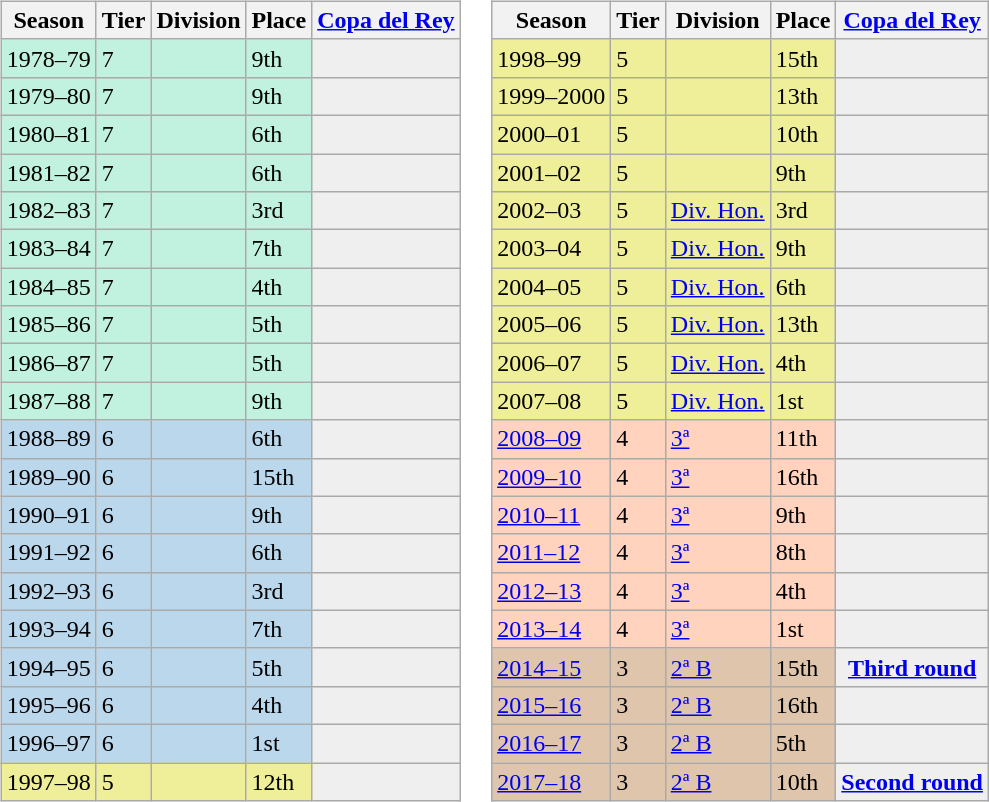<table>
<tr>
<td valign="top" width=0%><br><table class="wikitable">
<tr style="background:#f0f6fa;">
<th>Season</th>
<th>Tier</th>
<th>Division</th>
<th>Place</th>
<th><a href='#'>Copa del Rey</a></th>
</tr>
<tr>
<td style="background:#C0F2DF;">1978–79</td>
<td style="background:#C0F2DF;">7</td>
<td style="background:#C0F2DF;"></td>
<td style="background:#C0F2DF;">9th</td>
<th style="background:#efefef;"></th>
</tr>
<tr>
<td style="background:#C0F2DF;">1979–80</td>
<td style="background:#C0F2DF;">7</td>
<td style="background:#C0F2DF;"></td>
<td style="background:#C0F2DF;">9th</td>
<th style="background:#efefef;"></th>
</tr>
<tr>
<td style="background:#C0F2DF;">1980–81</td>
<td style="background:#C0F2DF;">7</td>
<td style="background:#C0F2DF;"></td>
<td style="background:#C0F2DF;">6th</td>
<th style="background:#efefef;"></th>
</tr>
<tr>
<td style="background:#C0F2DF;">1981–82</td>
<td style="background:#C0F2DF;">7</td>
<td style="background:#C0F2DF;"></td>
<td style="background:#C0F2DF;">6th</td>
<th style="background:#efefef;"></th>
</tr>
<tr>
<td style="background:#C0F2DF;">1982–83</td>
<td style="background:#C0F2DF;">7</td>
<td style="background:#C0F2DF;"></td>
<td style="background:#C0F2DF;">3rd</td>
<th style="background:#efefef;"></th>
</tr>
<tr>
<td style="background:#C0F2DF;">1983–84</td>
<td style="background:#C0F2DF;">7</td>
<td style="background:#C0F2DF;"></td>
<td style="background:#C0F2DF;">7th</td>
<th style="background:#efefef;"></th>
</tr>
<tr>
<td style="background:#C0F2DF;">1984–85</td>
<td style="background:#C0F2DF;">7</td>
<td style="background:#C0F2DF;"></td>
<td style="background:#C0F2DF;">4th</td>
<th style="background:#efefef;"></th>
</tr>
<tr>
<td style="background:#C0F2DF;">1985–86</td>
<td style="background:#C0F2DF;">7</td>
<td style="background:#C0F2DF;"></td>
<td style="background:#C0F2DF;">5th</td>
<th style="background:#efefef;"></th>
</tr>
<tr>
<td style="background:#C0F2DF;">1986–87</td>
<td style="background:#C0F2DF;">7</td>
<td style="background:#C0F2DF;"></td>
<td style="background:#C0F2DF;">5th</td>
<th style="background:#efefef;"></th>
</tr>
<tr>
<td style="background:#C0F2DF;">1987–88</td>
<td style="background:#C0F2DF;">7</td>
<td style="background:#C0F2DF;"></td>
<td style="background:#C0F2DF;">9th</td>
<th style="background:#efefef;"></th>
</tr>
<tr>
<td style="background:#BBD7EC;">1988–89</td>
<td style="background:#BBD7EC;">6</td>
<td style="background:#BBD7EC;"></td>
<td style="background:#BBD7EC;">6th</td>
<th style="background:#efefef;"></th>
</tr>
<tr>
<td style="background:#BBD7EC;">1989–90</td>
<td style="background:#BBD7EC;">6</td>
<td style="background:#BBD7EC;"></td>
<td style="background:#BBD7EC;">15th</td>
<th style="background:#efefef;"></th>
</tr>
<tr>
<td style="background:#BBD7EC;">1990–91</td>
<td style="background:#BBD7EC;">6</td>
<td style="background:#BBD7EC;"></td>
<td style="background:#BBD7EC;">9th</td>
<th style="background:#efefef;"></th>
</tr>
<tr>
<td style="background:#BBD7EC;">1991–92</td>
<td style="background:#BBD7EC;">6</td>
<td style="background:#BBD7EC;"></td>
<td style="background:#BBD7EC;">6th</td>
<th style="background:#efefef;"></th>
</tr>
<tr>
<td style="background:#BBD7EC;">1992–93</td>
<td style="background:#BBD7EC;">6</td>
<td style="background:#BBD7EC;"></td>
<td style="background:#BBD7EC;">3rd</td>
<th style="background:#efefef;"></th>
</tr>
<tr>
<td style="background:#BBD7EC;">1993–94</td>
<td style="background:#BBD7EC;">6</td>
<td style="background:#BBD7EC;"></td>
<td style="background:#BBD7EC;">7th</td>
<th style="background:#efefef;"></th>
</tr>
<tr>
<td style="background:#BBD7EC;">1994–95</td>
<td style="background:#BBD7EC;">6</td>
<td style="background:#BBD7EC;"></td>
<td style="background:#BBD7EC;">5th</td>
<th style="background:#efefef;"></th>
</tr>
<tr>
<td style="background:#BBD7EC;">1995–96</td>
<td style="background:#BBD7EC;">6</td>
<td style="background:#BBD7EC;"></td>
<td style="background:#BBD7EC;">4th</td>
<th style="background:#efefef;"></th>
</tr>
<tr>
<td style="background:#BBD7EC;">1996–97</td>
<td style="background:#BBD7EC;">6</td>
<td style="background:#BBD7EC;"></td>
<td style="background:#BBD7EC;">1st</td>
<th style="background:#efefef;"></th>
</tr>
<tr>
<td style="background:#EFEF99;">1997–98</td>
<td style="background:#EFEF99;">5</td>
<td style="background:#EFEF99;"></td>
<td style="background:#EFEF99;">12th</td>
<th style="background:#efefef;"></th>
</tr>
</table>
</td>
<td valign="top" width=0%><br><table class="wikitable">
<tr style="background:#f0f6fa;">
<th>Season</th>
<th>Tier</th>
<th>Division</th>
<th>Place</th>
<th><a href='#'>Copa del Rey</a></th>
</tr>
<tr>
<td style="background:#EFEF99;">1998–99</td>
<td style="background:#EFEF99;">5</td>
<td style="background:#EFEF99;"></td>
<td style="background:#EFEF99;">15th</td>
<th style="background:#efefef;"></th>
</tr>
<tr>
<td style="background:#EFEF99;">1999–2000</td>
<td style="background:#EFEF99;">5</td>
<td style="background:#EFEF99;"></td>
<td style="background:#EFEF99;">13th</td>
<th style="background:#efefef;"></th>
</tr>
<tr>
<td style="background:#EFEF99;">2000–01</td>
<td style="background:#EFEF99;">5</td>
<td style="background:#EFEF99;"></td>
<td style="background:#EFEF99;">10th</td>
<th style="background:#efefef;"></th>
</tr>
<tr>
<td style="background:#EFEF99;">2001–02</td>
<td style="background:#EFEF99;">5</td>
<td style="background:#EFEF99;"></td>
<td style="background:#EFEF99;">9th</td>
<th style="background:#efefef;"></th>
</tr>
<tr>
<td style="background:#EFEF99;">2002–03</td>
<td style="background:#EFEF99;">5</td>
<td style="background:#EFEF99;"><a href='#'>Div. Hon.</a></td>
<td style="background:#EFEF99;">3rd</td>
<th style="background:#efefef;"></th>
</tr>
<tr>
<td style="background:#EFEF99;">2003–04</td>
<td style="background:#EFEF99;">5</td>
<td style="background:#EFEF99;"><a href='#'>Div. Hon.</a></td>
<td style="background:#EFEF99;">9th</td>
<th style="background:#efefef;"></th>
</tr>
<tr>
<td style="background:#EFEF99;">2004–05</td>
<td style="background:#EFEF99;">5</td>
<td style="background:#EFEF99;"><a href='#'>Div. Hon.</a></td>
<td style="background:#EFEF99;">6th</td>
<th style="background:#efefef;"></th>
</tr>
<tr>
<td style="background:#EFEF99;">2005–06</td>
<td style="background:#EFEF99;">5</td>
<td style="background:#EFEF99;"><a href='#'>Div. Hon.</a></td>
<td style="background:#EFEF99;">13th</td>
<th style="background:#efefef;"></th>
</tr>
<tr>
<td style="background:#EFEF99;">2006–07</td>
<td style="background:#EFEF99;">5</td>
<td style="background:#EFEF99;"><a href='#'>Div. Hon.</a></td>
<td style="background:#EFEF99;">4th</td>
<th style="background:#efefef;"></th>
</tr>
<tr>
<td style="background:#EFEF99;">2007–08</td>
<td style="background:#EFEF99;">5</td>
<td style="background:#EFEF99;"><a href='#'>Div. Hon.</a></td>
<td style="background:#EFEF99;">1st</td>
<th style="background:#efefef;"></th>
</tr>
<tr>
<td style="background:#FFD3BD;"><a href='#'>2008–09</a></td>
<td style="background:#FFD3BD;">4</td>
<td style="background:#FFD3BD;"><a href='#'>3ª</a></td>
<td style="background:#FFD3BD;">11th</td>
<td style="background:#efefef;"></td>
</tr>
<tr>
<td style="background:#FFD3BD;"><a href='#'>2009–10</a></td>
<td style="background:#FFD3BD;">4</td>
<td style="background:#FFD3BD;"><a href='#'>3ª</a></td>
<td style="background:#FFD3BD;">16th</td>
<td style="background:#efefef;"></td>
</tr>
<tr>
<td style="background:#FFD3BD;"><a href='#'>2010–11</a></td>
<td style="background:#FFD3BD;">4</td>
<td style="background:#FFD3BD;"><a href='#'>3ª</a></td>
<td style="background:#FFD3BD;">9th</td>
<td style="background:#efefef;"></td>
</tr>
<tr>
<td style="background:#FFD3BD;"><a href='#'>2011–12</a></td>
<td style="background:#FFD3BD;">4</td>
<td style="background:#FFD3BD;"><a href='#'>3ª</a></td>
<td style="background:#FFD3BD;">8th</td>
<td style="background:#efefef;"></td>
</tr>
<tr>
<td style="background:#FFD3BD;"><a href='#'>2012–13</a></td>
<td style="background:#FFD3BD;">4</td>
<td style="background:#FFD3BD;"><a href='#'>3ª</a></td>
<td style="background:#FFD3BD;">4th</td>
<td style="background:#efefef;"></td>
</tr>
<tr>
<td style="background:#FFD3BD;"><a href='#'>2013–14</a></td>
<td style="background:#FFD3BD;">4</td>
<td style="background:#FFD3BD;"><a href='#'>3ª</a></td>
<td style="background:#FFD3BD;">1st</td>
<td style="background:#efefef;"></td>
</tr>
<tr>
<td style="background:#DEC5AB;"><a href='#'>2014–15</a></td>
<td style="background:#DEC5AB;">3</td>
<td style="background:#DEC5AB;"><a href='#'>2ª B</a></td>
<td style="background:#DEC5AB;">15th</td>
<th style="background:#efefef;"><a href='#'>Third round</a></th>
</tr>
<tr>
<td style="background:#DEC5AB;"><a href='#'>2015–16</a></td>
<td style="background:#DEC5AB;">3</td>
<td style="background:#DEC5AB;"><a href='#'>2ª B</a></td>
<td style="background:#DEC5AB;">16th</td>
<th style="background:#efefef;"></th>
</tr>
<tr>
<td style="background:#DEC5AB;"><a href='#'>2016–17</a></td>
<td style="background:#DEC5AB;">3</td>
<td style="background:#DEC5AB;"><a href='#'>2ª B</a></td>
<td style="background:#DEC5AB;">5th</td>
<th style="background:#efefef;"></th>
</tr>
<tr>
<td style="background:#DEC5AB;"><a href='#'>2017–18</a></td>
<td style="background:#DEC5AB;">3</td>
<td style="background:#DEC5AB;"><a href='#'>2ª B</a></td>
<td style="background:#DEC5AB;">10th</td>
<th style="background:#efefef;"><a href='#'>Second round</a></th>
</tr>
</table>
</td>
</tr>
</table>
